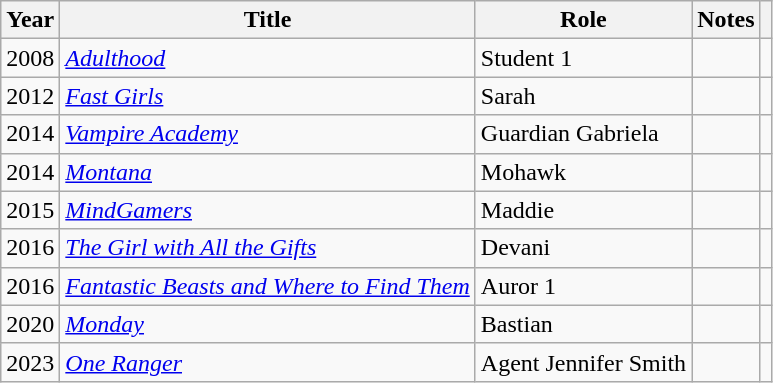<table class="wikitable sortable">
<tr>
<th>Year</th>
<th>Title</th>
<th>Role</th>
<th class="unsortable">Notes</th>
<th scope="col" class="unsortable"></th>
</tr>
<tr>
<td>2008</td>
<td><em><a href='#'>Adulthood</a></em></td>
<td>Student 1</td>
<td></td>
<td></td>
</tr>
<tr>
<td>2012</td>
<td><em><a href='#'>Fast Girls</a></em></td>
<td>Sarah</td>
<td></td>
<td></td>
</tr>
<tr>
<td>2014</td>
<td><em><a href='#'>Vampire Academy</a></em></td>
<td>Guardian Gabriela</td>
<td></td>
<td></td>
</tr>
<tr>
<td>2014</td>
<td><em><a href='#'>Montana</a></em></td>
<td>Mohawk</td>
<td></td>
<td></td>
</tr>
<tr>
<td>2015</td>
<td><em><a href='#'>MindGamers</a></em></td>
<td>Maddie</td>
<td></td>
<td></td>
</tr>
<tr>
<td>2016</td>
<td><em><a href='#'>The Girl with All the Gifts</a></em></td>
<td>Devani</td>
<td></td>
<td></td>
</tr>
<tr>
<td>2016</td>
<td><em><a href='#'>Fantastic Beasts and Where to Find Them</a></em></td>
<td>Auror 1</td>
<td></td>
<td></td>
</tr>
<tr>
<td>2020</td>
<td><em><a href='#'>Monday</a></em></td>
<td>Bastian</td>
<td></td>
<td></td>
</tr>
<tr>
<td>2023</td>
<td><em><a href='#'>One Ranger</a></em></td>
<td>Agent Jennifer Smith</td>
<td></td>
<td></td>
</tr>
</table>
